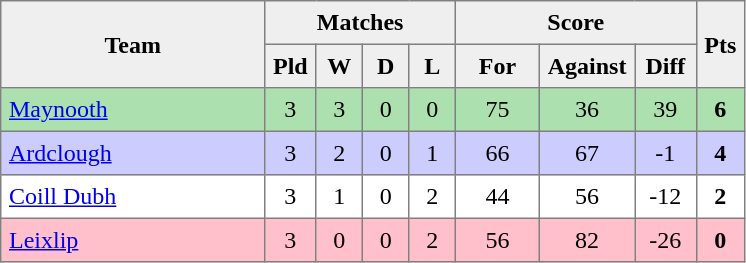<table style=border-collapse:collapse border=1 cellspacing=0 cellpadding=5>
<tr align=center bgcolor=#efefef>
<th rowspan=2 width=165>Team</th>
<th colspan=4>Matches</th>
<th colspan=3>Score</th>
<th rowspan=2width=20>Pts</th>
</tr>
<tr align=center bgcolor=#efefef>
<th width=20>Pld</th>
<th width=20>W</th>
<th width=20>D</th>
<th width=20>L</th>
<th width=45>For</th>
<th width=45>Against</th>
<th width=30>Diff</th>
</tr>
<tr align=center style="background:#ACE1AF;">
<td style="text-align:left;"><a href='#'>Maynooth</a></td>
<td>3</td>
<td>3</td>
<td>0</td>
<td>0</td>
<td>75</td>
<td>36</td>
<td>39</td>
<td><strong>6</strong></td>
</tr>
<tr align=center style="background:#ccccff;">
<td style="text-align:left;"><a href='#'>Ardclough</a></td>
<td>3</td>
<td>2</td>
<td>0</td>
<td>1</td>
<td>66</td>
<td>67</td>
<td>-1</td>
<td><strong>4</strong></td>
</tr>
<tr align=center>
<td style="text-align:left;"><a href='#'>Coill Dubh</a></td>
<td>3</td>
<td>1</td>
<td>0</td>
<td>2</td>
<td>44</td>
<td>56</td>
<td>-12</td>
<td><strong>2</strong></td>
</tr>
<tr align=center style="background:#FFC0CB;">
<td style="text-align:left;"><a href='#'>Leixlip</a></td>
<td>3</td>
<td>0</td>
<td>0</td>
<td>2</td>
<td>56</td>
<td>82</td>
<td>-26</td>
<td><strong>0</strong></td>
</tr>
</table>
